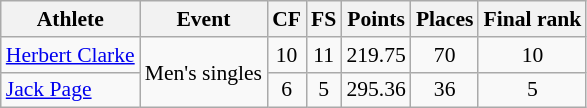<table class="wikitable" border="1" style="font-size:90%">
<tr>
<th>Athlete</th>
<th>Event</th>
<th>CF</th>
<th>FS</th>
<th>Points</th>
<th>Places</th>
<th>Final rank</th>
</tr>
<tr align=center>
<td align=left><a href='#'>Herbert Clarke</a></td>
<td rowspan="2">Men's singles</td>
<td>10</td>
<td>11</td>
<td>219.75</td>
<td>70</td>
<td>10</td>
</tr>
<tr align=center>
<td align=left><a href='#'>Jack Page</a></td>
<td>6</td>
<td>5</td>
<td>295.36</td>
<td>36</td>
<td>5</td>
</tr>
</table>
